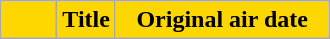<table class=wikitable style="background:#FFFFFF">
<tr>
<th style="background:#FFD700; width:30px"></th>
<th style="background:#FFD700">Title</th>
<th style="background:#FFD700; width:135px">Original air date<br>











</th>
</tr>
</table>
